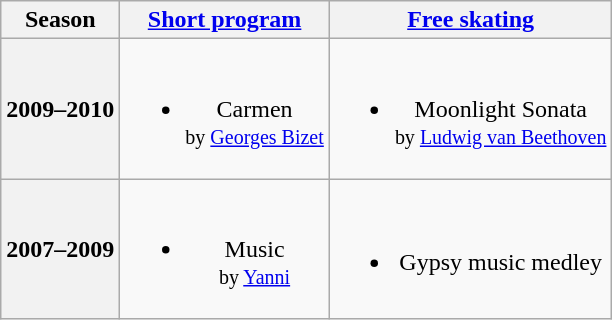<table class="wikitable" style="text-align:center">
<tr>
<th>Season</th>
<th><a href='#'>Short program</a></th>
<th><a href='#'>Free skating</a></th>
</tr>
<tr>
<th>2009–2010 <br> </th>
<td><br><ul><li>Carmen <br><small> by <a href='#'>Georges Bizet</a> </small></li></ul></td>
<td><br><ul><li>Moonlight Sonata <br><small> by <a href='#'>Ludwig van Beethoven</a> </small></li></ul></td>
</tr>
<tr>
<th>2007–2009 <br> </th>
<td><br><ul><li>Music <br><small> by <a href='#'>Yanni</a> </small></li></ul></td>
<td><br><ul><li>Gypsy music medley</li></ul></td>
</tr>
</table>
